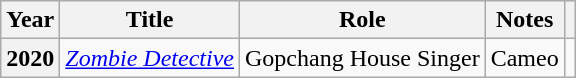<table class="wikitable sortable plainrowheaders">
<tr>
<th scope="col">Year</th>
<th scope="col">Title</th>
<th scope="col">Role</th>
<th scope="col">Notes</th>
<th scope="col" class="unsortable"></th>
</tr>
<tr>
<th scope="row">2020</th>
<td><em><a href='#'>Zombie Detective</a></em></td>
<td>Gopchang House Singer</td>
<td>Cameo</td>
<td></td>
</tr>
</table>
